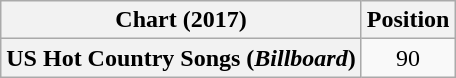<table class="wikitable plainrowheaders" style="text-align:center">
<tr>
<th scope="col">Chart (2017)</th>
<th scope="col">Position</th>
</tr>
<tr>
<th scope="row">US Hot Country Songs (<em>Billboard</em>)</th>
<td>90</td>
</tr>
</table>
